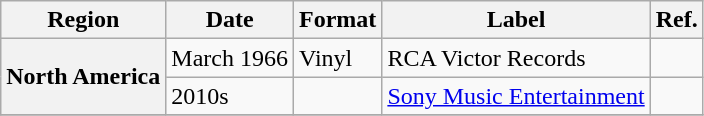<table class="wikitable plainrowheaders">
<tr>
<th scope="col">Region</th>
<th scope="col">Date</th>
<th scope="col">Format</th>
<th scope="col">Label</th>
<th scope="col">Ref.</th>
</tr>
<tr>
<th scope="row" rowspan="2">North America</th>
<td>March 1966</td>
<td>Vinyl</td>
<td>RCA Victor Records</td>
<td></td>
</tr>
<tr>
<td>2010s</td>
<td></td>
<td><a href='#'>Sony Music Entertainment</a></td>
<td></td>
</tr>
<tr>
</tr>
</table>
